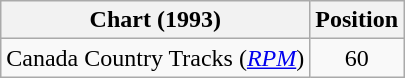<table class="wikitable sortable">
<tr>
<th scope="col">Chart (1993)</th>
<th scope="col">Position</th>
</tr>
<tr>
<td>Canada Country Tracks (<em><a href='#'>RPM</a></em>)</td>
<td align="center">60</td>
</tr>
</table>
